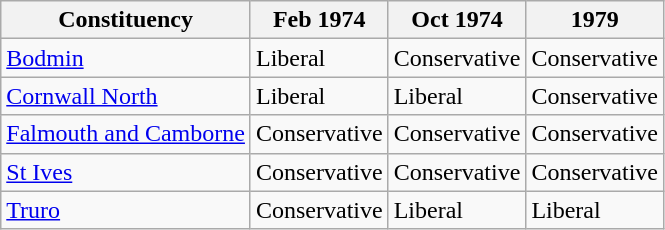<table class="wikitable">
<tr>
<th>Constituency</th>
<th>Feb 1974</th>
<th>Oct 1974</th>
<th>1979</th>
</tr>
<tr>
<td><a href='#'>Bodmin</a></td>
<td bgcolor=>Liberal</td>
<td bgcolor=>Conservative</td>
<td bgcolor=>Conservative</td>
</tr>
<tr>
<td><a href='#'>Cornwall North</a></td>
<td bgcolor=>Liberal</td>
<td bgcolor=>Liberal</td>
<td bgcolor=>Conservative</td>
</tr>
<tr>
<td><a href='#'>Falmouth and Camborne</a></td>
<td bgcolor=>Conservative</td>
<td bgcolor=>Conservative</td>
<td bgcolor=>Conservative</td>
</tr>
<tr>
<td><a href='#'>St Ives</a></td>
<td bgcolor=>Conservative</td>
<td bgcolor=>Conservative</td>
<td bgcolor=>Conservative</td>
</tr>
<tr>
<td><a href='#'>Truro</a></td>
<td bgcolor=>Conservative</td>
<td bgcolor=>Liberal</td>
<td bgcolor=>Liberal</td>
</tr>
</table>
